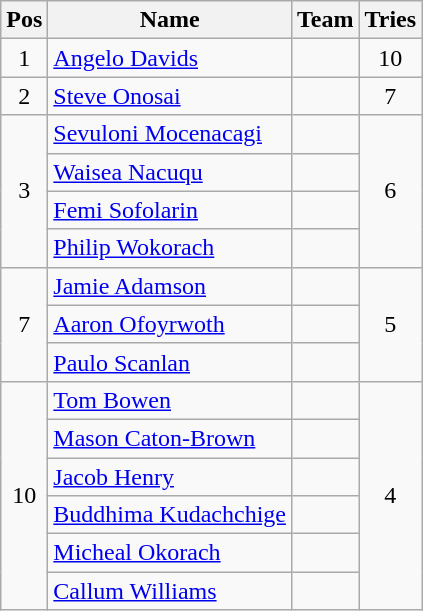<table class="wikitable" style="text-align:center">
<tr>
<th>Pos</th>
<th>Name</th>
<th>Team</th>
<th>Tries</th>
</tr>
<tr>
<td>1</td>
<td align="left"><a href='#'>Angelo Davids</a></td>
<td align="left"></td>
<td>10</td>
</tr>
<tr>
<td>2</td>
<td align="left"><a href='#'>Steve Onosai</a></td>
<td align="left"></td>
<td>7</td>
</tr>
<tr>
<td rowspan="4">3</td>
<td align="left"><a href='#'>Sevuloni Mocenacagi</a></td>
<td align="left"></td>
<td rowspan="4">6</td>
</tr>
<tr>
<td align="left"><a href='#'>Waisea Nacuqu</a></td>
<td align="left"></td>
</tr>
<tr>
<td align="left"><a href='#'>Femi Sofolarin</a></td>
<td align="left"></td>
</tr>
<tr>
<td align="left"><a href='#'>Philip Wokorach</a></td>
<td align="left"></td>
</tr>
<tr>
<td rowspan="3">7</td>
<td align="left"><a href='#'>Jamie Adamson</a></td>
<td align="left"></td>
<td rowspan="3">5</td>
</tr>
<tr>
<td align="left"><a href='#'>Aaron Ofoyrwoth</a></td>
<td align="left"></td>
</tr>
<tr>
<td align="left"><a href='#'>Paulo Scanlan</a></td>
<td align="left"></td>
</tr>
<tr>
<td rowspan="6">10</td>
<td align="left"><a href='#'>Tom Bowen</a></td>
<td align="left"></td>
<td rowspan="6">4</td>
</tr>
<tr>
<td align="left"><a href='#'>Mason Caton-Brown</a></td>
<td align="left"></td>
</tr>
<tr>
<td align="left"><a href='#'>Jacob Henry</a></td>
<td align="left"></td>
</tr>
<tr>
<td align="left"><a href='#'>Buddhima Kudachchige</a></td>
<td align="left"></td>
</tr>
<tr>
<td align="left"><a href='#'>Micheal Okorach</a></td>
<td align="left"></td>
</tr>
<tr>
<td align="left"><a href='#'>Callum Williams</a></td>
<td align="left"></td>
</tr>
</table>
